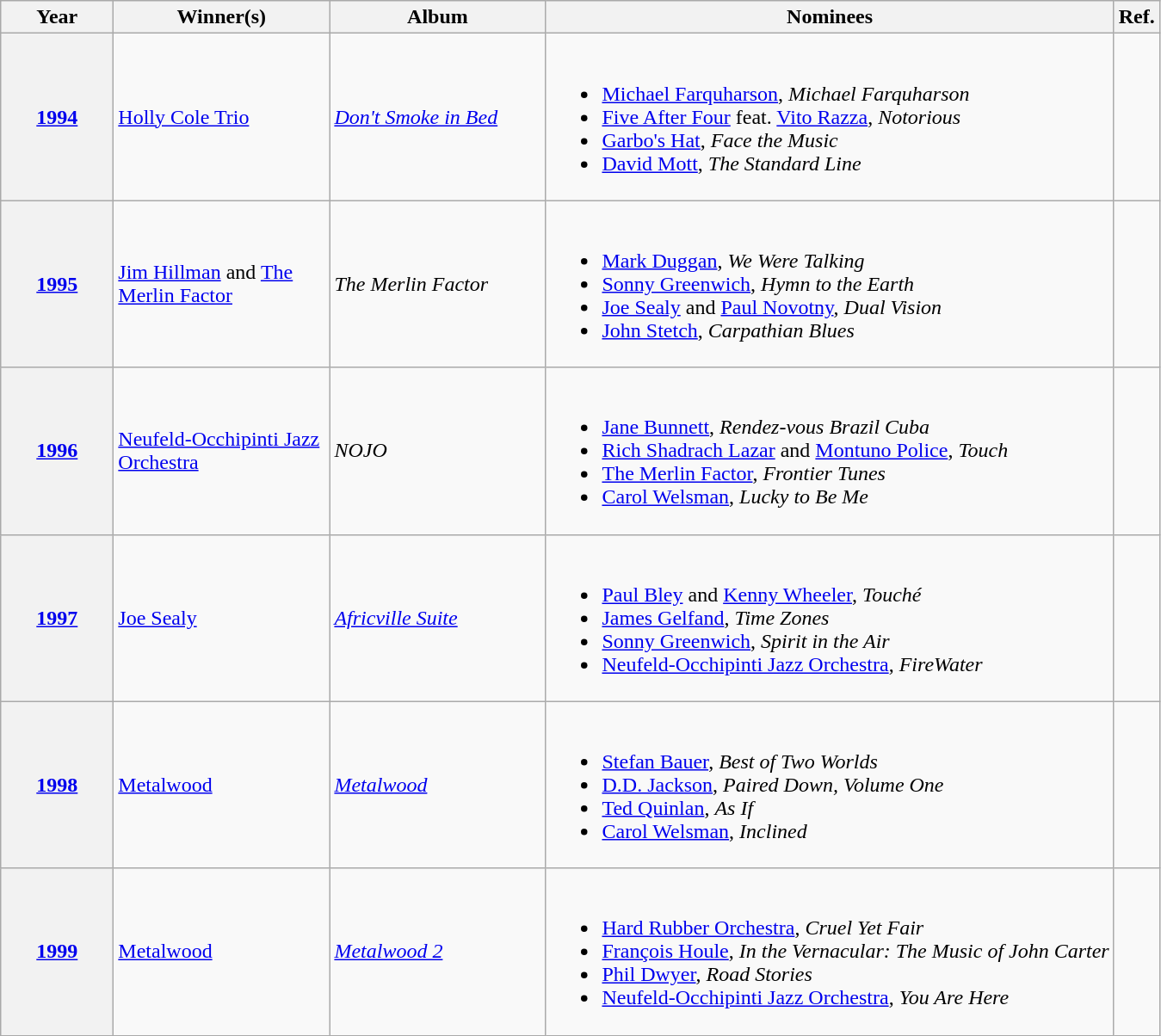<table class="wikitable sortable">
<tr>
<th scope="col" style="width:5em;">Year</th>
<th scope="col" style="width:10em;">Winner(s)</th>
<th scope="col" style="width:10em;">Album</th>
<th scope="col" class="unsortable">Nominees</th>
<th scope="col" class="unsortable">Ref.</th>
</tr>
<tr>
<th scope="row"><a href='#'>1994</a></th>
<td><a href='#'>Holly Cole Trio</a></td>
<td><em><a href='#'>Don't Smoke in Bed</a></em></td>
<td><br><ul><li><a href='#'>Michael Farquharson</a>, <em>Michael Farquharson</em></li><li><a href='#'>Five After Four</a> feat. <a href='#'>Vito Razza</a>, <em>Notorious</em></li><li><a href='#'>Garbo's Hat</a>, <em>Face the Music</em></li><li><a href='#'>David Mott</a>, <em>The Standard Line</em></li></ul></td>
<td align="center"></td>
</tr>
<tr>
<th scope="row"><a href='#'>1995</a></th>
<td><a href='#'>Jim Hillman</a> and <a href='#'>The Merlin Factor</a></td>
<td><em>The Merlin Factor</em></td>
<td><br><ul><li><a href='#'>Mark Duggan</a>, <em>We Were Talking</em></li><li><a href='#'>Sonny Greenwich</a>, <em>Hymn to the Earth</em></li><li><a href='#'>Joe Sealy</a> and <a href='#'>Paul Novotny</a>, <em>Dual Vision</em></li><li><a href='#'>John Stetch</a>, <em>Carpathian Blues</em></li></ul></td>
<td align="center"></td>
</tr>
<tr>
<th scope="row"><a href='#'>1996</a></th>
<td><a href='#'>Neufeld-Occhipinti Jazz Orchestra</a></td>
<td><em>NOJO</em></td>
<td><br><ul><li><a href='#'>Jane Bunnett</a>, <em>Rendez-vous Brazil Cuba</em></li><li><a href='#'>Rich Shadrach Lazar</a> and <a href='#'>Montuno Police</a>, <em>Touch</em></li><li><a href='#'>The Merlin Factor</a>, <em>Frontier Tunes</em></li><li><a href='#'>Carol Welsman</a>, <em>Lucky to Be Me</em></li></ul></td>
<td align="center"></td>
</tr>
<tr>
<th scope="row"><a href='#'>1997</a></th>
<td><a href='#'>Joe Sealy</a></td>
<td><em><a href='#'>Africville Suite</a></em></td>
<td><br><ul><li><a href='#'>Paul Bley</a> and <a href='#'>Kenny Wheeler</a>, <em>Touché</em></li><li><a href='#'>James Gelfand</a>, <em>Time Zones</em></li><li><a href='#'>Sonny Greenwich</a>, <em>Spirit in the Air</em></li><li><a href='#'>Neufeld-Occhipinti Jazz Orchestra</a>, <em>FireWater</em></li></ul></td>
<td align="center"></td>
</tr>
<tr>
<th scope="row"><a href='#'>1998</a></th>
<td><a href='#'>Metalwood</a></td>
<td><em><a href='#'>Metalwood</a></em></td>
<td><br><ul><li><a href='#'>Stefan Bauer</a>, <em>Best of Two Worlds</em></li><li><a href='#'>D.D. Jackson</a>, <em>Paired Down, Volume One</em></li><li><a href='#'>Ted Quinlan</a>, <em>As If</em></li><li><a href='#'>Carol Welsman</a>, <em>Inclined</em></li></ul></td>
<td align="center"></td>
</tr>
<tr>
<th scope="row"><a href='#'>1999</a></th>
<td><a href='#'>Metalwood</a></td>
<td><em><a href='#'>Metalwood 2</a></em></td>
<td><br><ul><li><a href='#'>Hard Rubber Orchestra</a>, <em>Cruel Yet Fair</em></li><li><a href='#'>François Houle</a>, <em>In the Vernacular: The Music of John Carter</em></li><li><a href='#'>Phil Dwyer</a>, <em>Road Stories</em></li><li><a href='#'>Neufeld-Occhipinti Jazz Orchestra</a>, <em>You Are Here</em></li></ul></td>
<td align="center"></td>
</tr>
</table>
